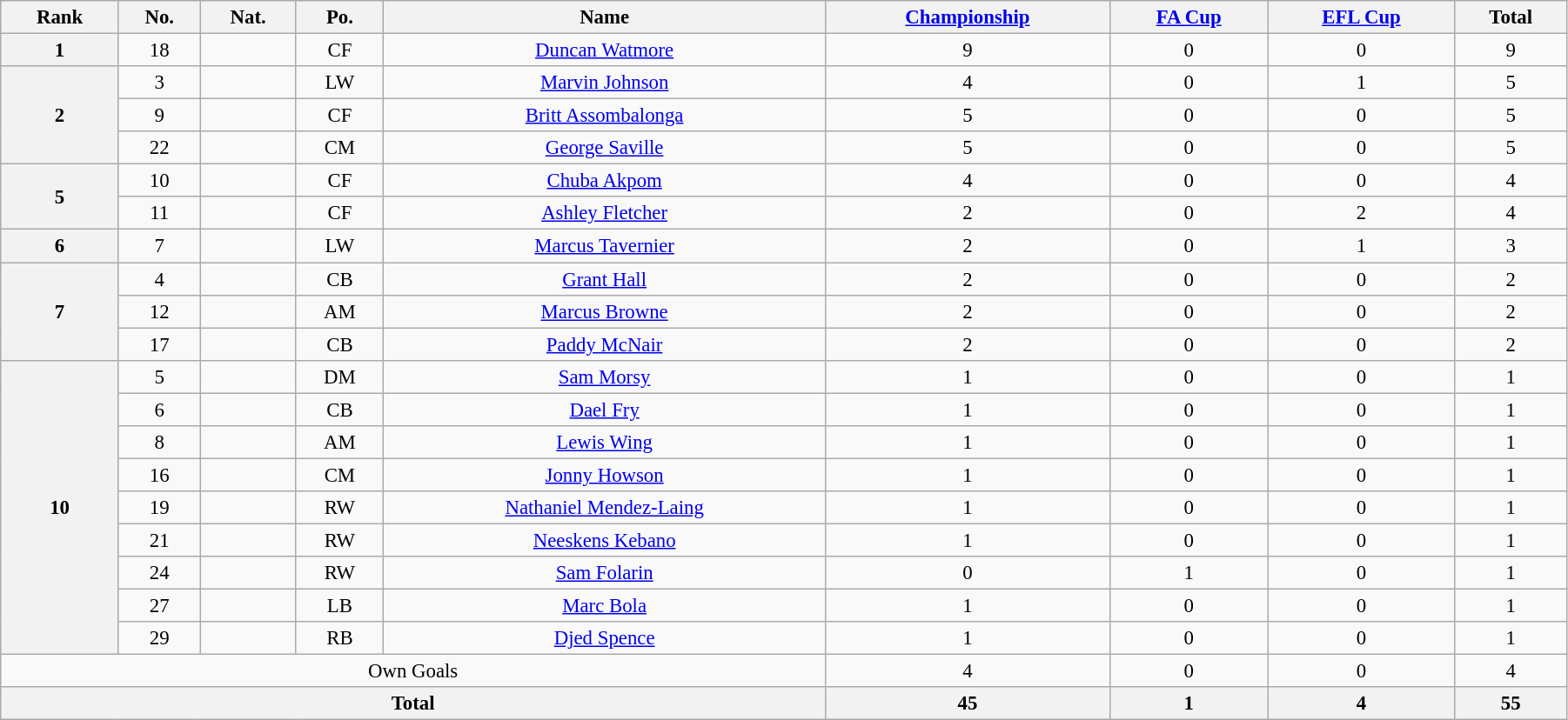<table class="wikitable" style="text-align:center; font-size:95%; width:95%;">
<tr>
<th>Rank</th>
<th>No.</th>
<th>Nat.</th>
<th>Po.</th>
<th>Name</th>
<th><a href='#'>Championship</a></th>
<th><a href='#'>FA Cup</a></th>
<th><a href='#'>EFL Cup</a></th>
<th>Total</th>
</tr>
<tr>
<th rowspan=1>1</th>
<td>18</td>
<td></td>
<td>CF</td>
<td><a href='#'>Duncan Watmore</a></td>
<td>9</td>
<td>0</td>
<td>0</td>
<td>9</td>
</tr>
<tr>
<th rowspan=3>2</th>
<td>3</td>
<td></td>
<td>LW</td>
<td><a href='#'>Marvin Johnson</a></td>
<td>4</td>
<td>0</td>
<td>1</td>
<td>5</td>
</tr>
<tr>
<td>9</td>
<td></td>
<td>CF</td>
<td><a href='#'>Britt Assombalonga</a></td>
<td>5</td>
<td>0</td>
<td>0</td>
<td>5</td>
</tr>
<tr>
<td>22</td>
<td></td>
<td>CM</td>
<td><a href='#'>George Saville</a></td>
<td>5</td>
<td>0</td>
<td>0</td>
<td>5</td>
</tr>
<tr>
<th rowspan=2>5</th>
<td>10</td>
<td></td>
<td>CF</td>
<td><a href='#'>Chuba Akpom</a></td>
<td>4</td>
<td>0</td>
<td>0</td>
<td>4</td>
</tr>
<tr>
<td>11</td>
<td></td>
<td>CF</td>
<td><a href='#'>Ashley Fletcher</a></td>
<td>2</td>
<td>0</td>
<td>2</td>
<td>4</td>
</tr>
<tr>
<th rowspan=1>6</th>
<td>7</td>
<td></td>
<td>LW</td>
<td><a href='#'>Marcus Tavernier</a></td>
<td>2</td>
<td>0</td>
<td>1</td>
<td>3</td>
</tr>
<tr>
<th rowspan=3>7</th>
<td>4</td>
<td></td>
<td>CB</td>
<td><a href='#'>Grant Hall</a></td>
<td>2</td>
<td>0</td>
<td>0</td>
<td>2</td>
</tr>
<tr>
<td>12</td>
<td></td>
<td>AM</td>
<td><a href='#'>Marcus Browne</a></td>
<td>2</td>
<td>0</td>
<td>0</td>
<td>2</td>
</tr>
<tr>
<td>17</td>
<td></td>
<td>CB</td>
<td><a href='#'>Paddy McNair</a></td>
<td>2</td>
<td>0</td>
<td>0</td>
<td>2</td>
</tr>
<tr>
<th rowspan=9>10</th>
<td>5</td>
<td></td>
<td>DM</td>
<td><a href='#'>Sam Morsy</a></td>
<td>1</td>
<td>0</td>
<td>0</td>
<td>1</td>
</tr>
<tr>
<td>6</td>
<td></td>
<td>CB</td>
<td><a href='#'>Dael Fry</a></td>
<td>1</td>
<td>0</td>
<td>0</td>
<td>1</td>
</tr>
<tr>
<td>8</td>
<td></td>
<td>AM</td>
<td><a href='#'>Lewis Wing</a></td>
<td>1</td>
<td>0</td>
<td>0</td>
<td>1</td>
</tr>
<tr>
<td>16</td>
<td></td>
<td>CM</td>
<td><a href='#'>Jonny Howson</a></td>
<td>1</td>
<td>0</td>
<td>0</td>
<td>1</td>
</tr>
<tr>
<td>19</td>
<td></td>
<td>RW</td>
<td><a href='#'>Nathaniel Mendez-Laing</a></td>
<td>1</td>
<td>0</td>
<td>0</td>
<td>1</td>
</tr>
<tr>
<td>21</td>
<td></td>
<td>RW</td>
<td><a href='#'>Neeskens Kebano</a></td>
<td>1</td>
<td>0</td>
<td>0</td>
<td>1</td>
</tr>
<tr>
<td>24</td>
<td></td>
<td>RW</td>
<td><a href='#'>Sam Folarin</a></td>
<td>0</td>
<td>1</td>
<td>0</td>
<td>1</td>
</tr>
<tr>
<td>27</td>
<td></td>
<td>LB</td>
<td><a href='#'>Marc Bola</a></td>
<td>1</td>
<td>0</td>
<td>0</td>
<td>1</td>
</tr>
<tr>
<td>29</td>
<td></td>
<td>RB</td>
<td><a href='#'>Djed Spence</a></td>
<td>1</td>
<td>0</td>
<td>0</td>
<td>1</td>
</tr>
<tr>
<td colspan=5>Own Goals</td>
<td>4</td>
<td>0</td>
<td>0</td>
<td>4</td>
</tr>
<tr>
<th colspan=5>Total</th>
<th>45</th>
<th>1</th>
<th>4</th>
<th>55</th>
</tr>
</table>
